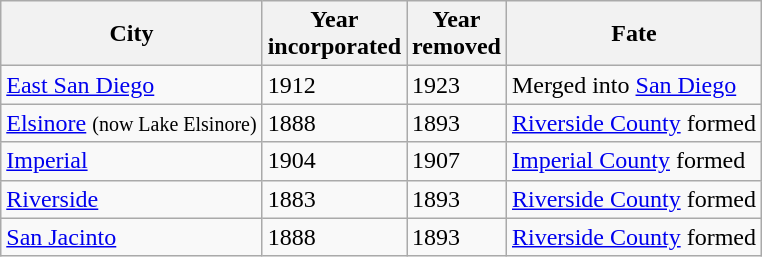<table class="wikitable sortable">
<tr>
<th>City</th>
<th>Year<br>incorporated</th>
<th>Year<br>removed</th>
<th>Fate</th>
</tr>
<tr>
<td><a href='#'>East San Diego</a></td>
<td>1912</td>
<td>1923</td>
<td>Merged into <a href='#'>San Diego</a></td>
</tr>
<tr>
<td><a href='#'>Elsinore</a> <small>(now Lake Elsinore)</small></td>
<td>1888</td>
<td>1893</td>
<td><a href='#'>Riverside County</a> formed</td>
</tr>
<tr>
<td><a href='#'>Imperial</a></td>
<td>1904</td>
<td>1907</td>
<td><a href='#'>Imperial County</a> formed</td>
</tr>
<tr>
<td><a href='#'>Riverside</a></td>
<td>1883</td>
<td>1893</td>
<td><a href='#'>Riverside County</a> formed</td>
</tr>
<tr>
<td><a href='#'>San Jacinto</a></td>
<td>1888</td>
<td>1893</td>
<td><a href='#'>Riverside County</a> formed</td>
</tr>
</table>
